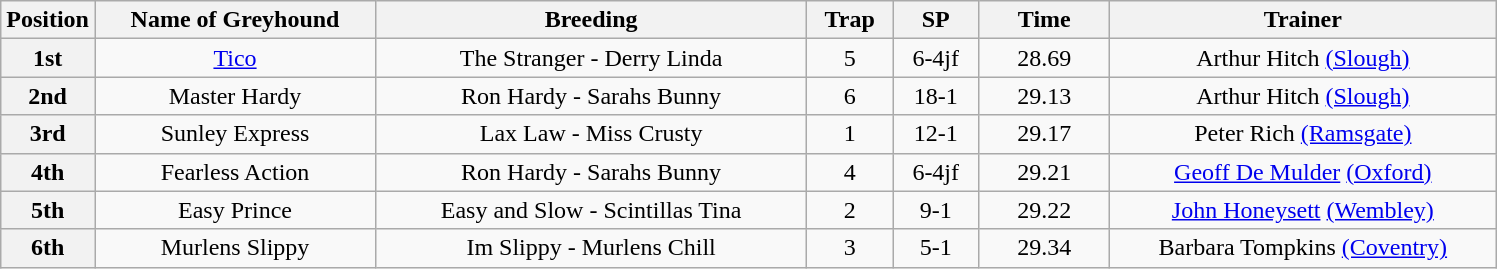<table class="wikitable" style="text-align: center">
<tr>
<th width=50>Position</th>
<th width=180>Name of Greyhound</th>
<th width=280>Breeding</th>
<th width=50>Trap</th>
<th width=50>SP</th>
<th width=80>Time</th>
<th width=250>Trainer</th>
</tr>
<tr>
<th>1st</th>
<td><a href='#'>Tico</a></td>
<td>The Stranger - Derry Linda</td>
<td>5</td>
<td>6-4jf</td>
<td>28.69</td>
<td>Arthur Hitch <a href='#'>(Slough)</a></td>
</tr>
<tr>
<th>2nd</th>
<td>Master Hardy</td>
<td>Ron Hardy - Sarahs Bunny</td>
<td>6</td>
<td>18-1</td>
<td>29.13</td>
<td>Arthur Hitch <a href='#'>(Slough)</a></td>
</tr>
<tr>
<th>3rd</th>
<td>Sunley Express</td>
<td>Lax Law	- Miss Crusty</td>
<td>1</td>
<td>12-1</td>
<td>29.17</td>
<td>Peter Rich <a href='#'>(Ramsgate)</a></td>
</tr>
<tr>
<th>4th</th>
<td>Fearless Action</td>
<td>Ron Hardy - Sarahs Bunny</td>
<td>4</td>
<td>6-4jf</td>
<td>29.21</td>
<td><a href='#'>Geoff De Mulder</a> <a href='#'>(Oxford)</a></td>
</tr>
<tr>
<th>5th</th>
<td>Easy Prince</td>
<td>Easy and Slow - Scintillas Tina</td>
<td>2</td>
<td>9-1</td>
<td>29.22</td>
<td><a href='#'>John Honeysett</a> <a href='#'>(Wembley)</a></td>
</tr>
<tr>
<th>6th</th>
<td>Murlens Slippy</td>
<td>Im Slippy - Murlens Chill</td>
<td>3</td>
<td>5-1</td>
<td>29.34</td>
<td>Barbara Tompkins <a href='#'>(Coventry)</a></td>
</tr>
</table>
